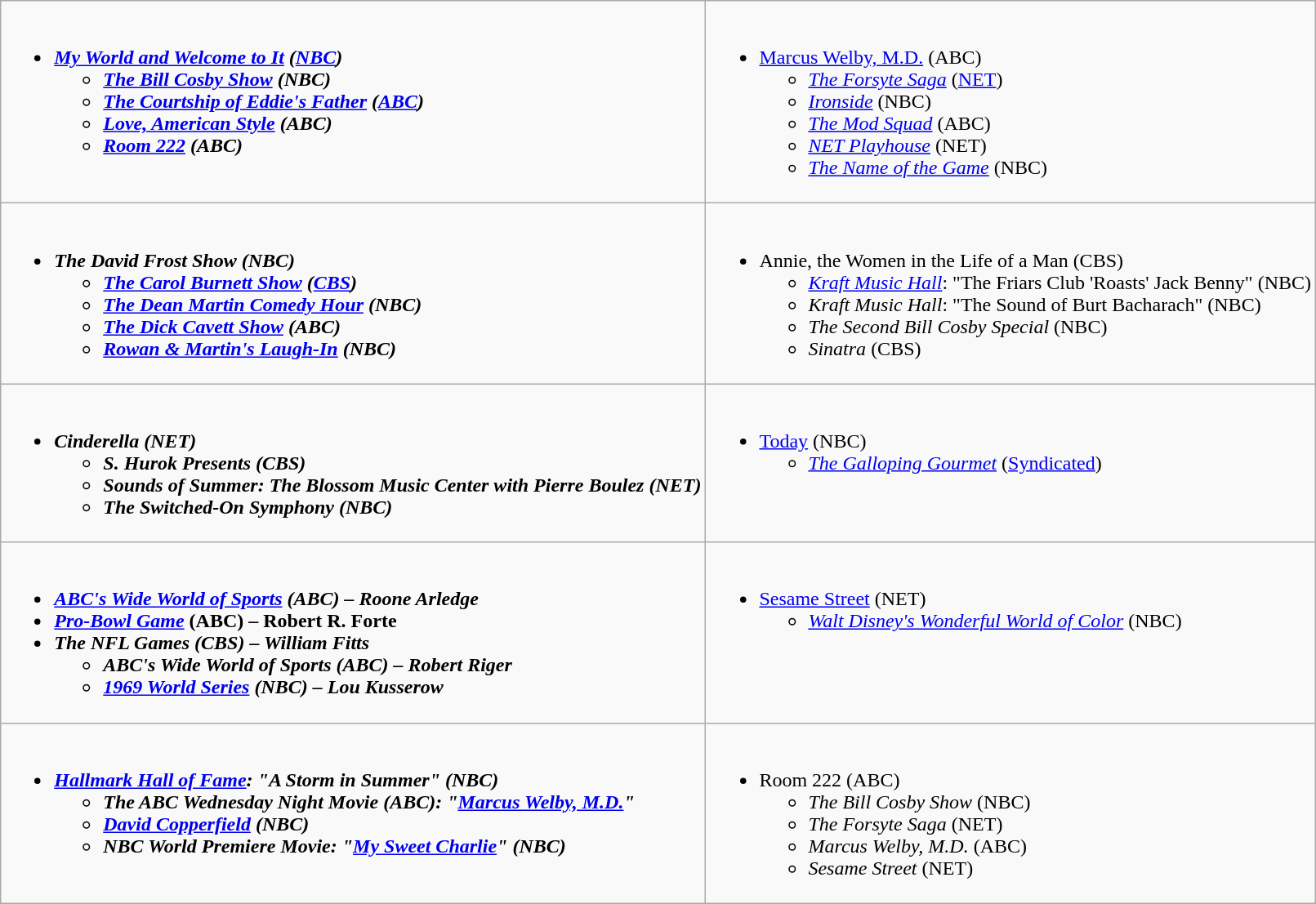<table class="wikitable">
<tr>
<td style="vertical-align:top;"><br><ul><li><strong><em><a href='#'>My World and Welcome to It</a><em> (<a href='#'>NBC</a>)<strong><ul><li></em><a href='#'>The Bill Cosby Show</a><em> (NBC)</li><li></em><a href='#'>The Courtship of Eddie's Father</a><em> (<a href='#'>ABC</a>)</li><li></em><a href='#'>Love, American Style</a><em> (ABC)</li><li></em><a href='#'>Room 222</a><em> (ABC)</li></ul></li></ul></td>
<td style="vertical-align:top;"><br><ul><li></em></strong><a href='#'>Marcus Welby, M.D.</a></em> (ABC)</strong><ul><li><em><a href='#'>The Forsyte Saga</a></em> (<a href='#'>NET</a>)</li><li><em><a href='#'>Ironside</a></em> (NBC)</li><li><em><a href='#'>The Mod Squad</a></em> (ABC)</li><li><em><a href='#'>NET Playhouse</a></em> (NET)</li><li><em><a href='#'>The Name of the Game</a></em> (NBC)</li></ul></li></ul></td>
</tr>
<tr>
<td style="vertical-align:top;"><br><ul><li><strong><em>The David Frost Show<em> (NBC)<strong><ul><li></em><a href='#'>The Carol Burnett Show</a><em> (<a href='#'>CBS</a>)</li><li></em><a href='#'>The Dean Martin Comedy Hour</a><em> (NBC)</li><li></em><a href='#'>The Dick Cavett Show</a><em> (ABC)</li><li></em><a href='#'>Rowan & Martin's Laugh-In</a><em> (NBC)</li></ul></li></ul></td>
<td style="vertical-align:top;"><br><ul><li></em></strong>Annie, the Women in the Life of a Man</em> (CBS)</strong><ul><li><em><a href='#'>Kraft Music Hall</a></em>: "The Friars Club 'Roasts' Jack Benny" (NBC)</li><li><em>Kraft Music Hall</em>: "The Sound of Burt Bacharach" (NBC)</li><li><em>The Second Bill Cosby Special</em> (NBC)</li><li><em>Sinatra</em> (CBS)</li></ul></li></ul></td>
</tr>
<tr>
<td style="vertical-align:top;"><br><ul><li><strong><em>Cinderella<em> (NET)<strong><ul><li></em>S. Hurok Presents<em> (CBS)</li><li></em>Sounds of Summer: The Blossom Music Center with Pierre Boulez<em> (NET)</li><li></em>The Switched-On Symphony<em> (NBC)</li></ul></li></ul></td>
<td style="vertical-align:top;"><br><ul><li></em></strong><a href='#'>Today</a></em> (NBC)</strong><ul><li><em><a href='#'>The Galloping Gourmet</a></em> (<a href='#'>Syndicated</a>)</li></ul></li></ul></td>
</tr>
<tr>
<td style="vertical-align:top;"><br><ul><li><strong><em><a href='#'>ABC's Wide World of Sports</a><em> (ABC) – Roone Arledge<strong></li><li></em></strong><a href='#'>Pro-Bowl Game</a></em> (ABC) – Robert R. Forte</strong></li><li><strong><em>The NFL Games<em> (CBS) – William Fitts<strong><ul><li></em>ABC's Wide World of Sports<em> (ABC) – Robert Riger</li><li></em><a href='#'>1969 World Series</a><em> (NBC) – Lou Kusserow</li></ul></li></ul></td>
<td style="vertical-align:top;"><br><ul><li></em></strong><a href='#'>Sesame Street</a></em> (NET)</strong><ul><li><em><a href='#'>Walt Disney's Wonderful World of Color</a></em> (NBC)</li></ul></li></ul></td>
</tr>
<tr>
<td style="vertical-align:top;"><br><ul><li><strong><em><a href='#'>Hallmark Hall of Fame</a><em>: "A Storm in Summer" (NBC)<strong><ul><li></em>The ABC Wednesday Night Movie<em> (ABC): "<a href='#'>Marcus Welby, M.D.</a>"</li><li></em><a href='#'>David Copperfield</a><em> (NBC)</li><li></em>NBC World Premiere Movie<em>: "<a href='#'>My Sweet Charlie</a>" (NBC)</li></ul></li></ul></td>
<td style="vertical-align:top;"><br><ul><li></em></strong>Room 222</em> (ABC)</strong><ul><li><em>The Bill Cosby Show</em> (NBC)</li><li><em>The Forsyte Saga</em> (NET)</li><li><em>Marcus Welby, M.D.</em> (ABC)</li><li><em>Sesame Street</em> (NET)</li></ul></li></ul></td>
</tr>
</table>
